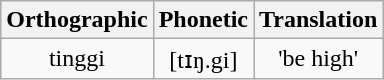<table class="wikitable" style=text-align:center>
<tr>
<th>Orthographic</th>
<th>Phonetic</th>
<th>Translation</th>
</tr>
<tr>
<td>tinggi</td>
<td>[tɪŋ.gi]</td>
<td>'be high'</td>
</tr>
</table>
